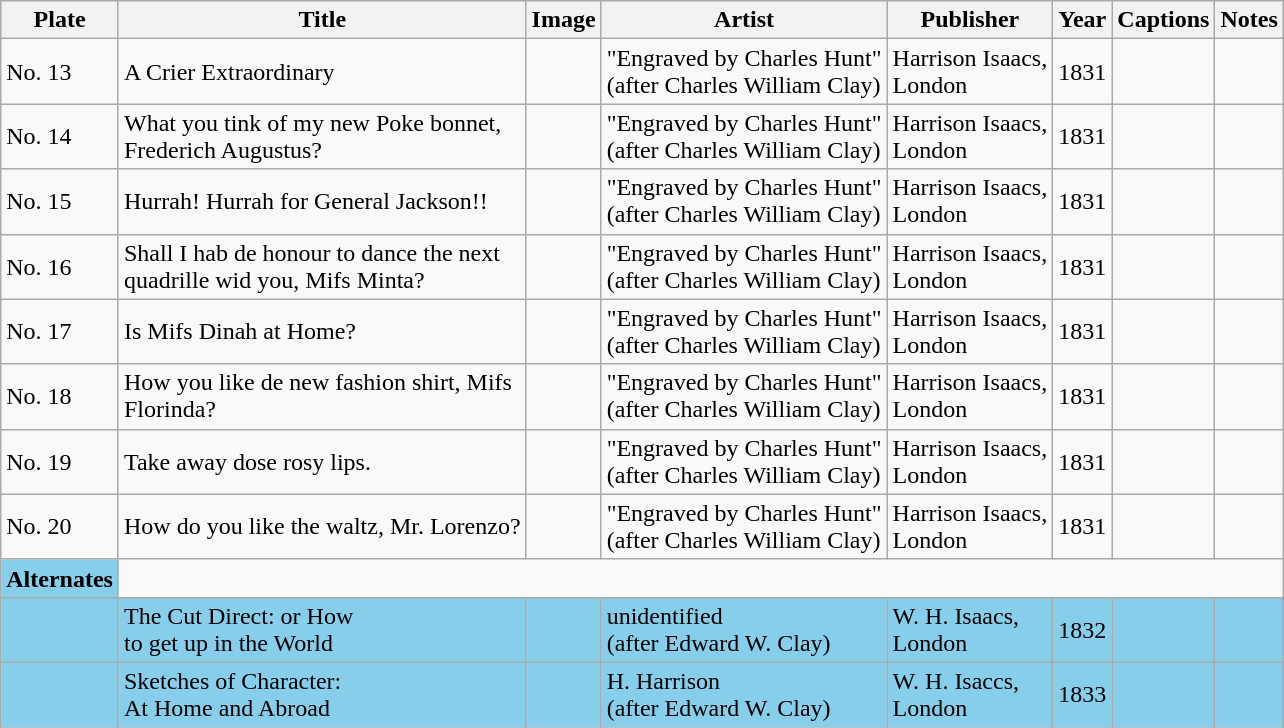<table class="wikitable sortable">
<tr>
<th>Plate</th>
<th>Title</th>
<th>Image</th>
<th>Artist</th>
<th>Publisher</th>
<th>Year</th>
<th>Captions</th>
<th>Notes</th>
</tr>
<tr>
<td>No. 13</td>
<td>A Crier Extraordinary</td>
<td></td>
<td>"Engraved by Charles Hunt"<br>(after Charles William Clay)</td>
<td>Harrison Isaacs,<br>London</td>
<td>1831</td>
<td></td>
<td></td>
</tr>
<tr>
<td>No. 14</td>
<td>What you tink of my new Poke bonnet,<br>Frederich Augustus?</td>
<td></td>
<td>"Engraved by Charles Hunt"<br>(after Charles William Clay)</td>
<td>Harrison Isaacs,<br>London</td>
<td>1831</td>
<td></td>
<td></td>
</tr>
<tr>
<td>No. 15</td>
<td>Hurrah! Hurrah for General Jackson!!</td>
<td></td>
<td>"Engraved by Charles Hunt"<br>(after Charles William Clay)</td>
<td>Harrison Isaacs,<br>London</td>
<td>1831</td>
<td></td>
<td></td>
</tr>
<tr>
<td>No. 16</td>
<td>Shall I hab de honour to dance the next<br>quadrille wid you, Mifs Minta?</td>
<td></td>
<td>"Engraved by Charles Hunt"<br>(after Charles William Clay)</td>
<td>Harrison Isaacs,<br>London</td>
<td>1831</td>
<td></td>
<td></td>
</tr>
<tr>
<td>No. 17</td>
<td>Is Mifs Dinah at Home?</td>
<td></td>
<td>"Engraved by Charles Hunt"<br>(after Charles William Clay)</td>
<td>Harrison Isaacs,<br>London</td>
<td>1831</td>
<td></td>
<td></td>
</tr>
<tr>
<td>No. 18</td>
<td>How you like de new fashion shirt, Mifs<br>Florinda?</td>
<td></td>
<td>"Engraved by Charles Hunt"<br>(after Charles William Clay)</td>
<td>Harrison Isaacs,<br>London</td>
<td>1831</td>
<td></td>
<td></td>
</tr>
<tr>
<td>No. 19</td>
<td>Take away dose rosy lips.</td>
<td></td>
<td>"Engraved by Charles Hunt"<br>(after Charles William Clay)</td>
<td>Harrison Isaacs,<br>London</td>
<td>1831</td>
<td></td>
<td></td>
</tr>
<tr>
<td>No. 20</td>
<td>How do you like the waltz, Mr. Lorenzo?</td>
<td></td>
<td>"Engraved by Charles Hunt"<br>(after Charles William Clay)</td>
<td>Harrison Isaacs,<br>London</td>
<td>1831</td>
<td></td>
<td></td>
</tr>
<tr style="background:#87CEEB">
<td><strong>Alternates</strong></td>
</tr>
<tr style="background:#87CEEB">
<td></td>
<td>The Cut Direct: or How<br>to get up in the World</td>
<td></td>
<td>unidentified<br>(after Edward W. Clay)</td>
<td>W. H. Isaacs,<br>London</td>
<td>1832</td>
<td></td>
<td></td>
</tr>
<tr style="background:#87CEEB">
<td></td>
<td>Sketches of Character:<br>At Home and Abroad</td>
<td></td>
<td>H. Harrison<br>(after Edward W. Clay)</td>
<td>W. H. Isaccs,<br>London</td>
<td>1833</td>
<td></td>
<td></td>
</tr>
</table>
